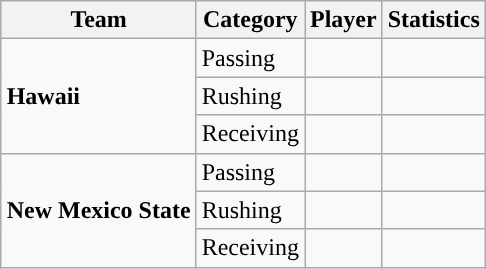<table class="wikitable" style="float: right;">
<tr>
<th>Team</th>
<th>Category</th>
<th>Player</th>
<th>Statistics</th>
</tr>
<tr>
<td rowspan=3><strong>Hawaii</strong></td>
<td>Passing</td>
<td></td>
<td></td>
</tr>
<tr>
<td>Rushing</td>
<td></td>
<td></td>
</tr>
<tr>
<td>Receiving</td>
<td></td>
<td></td>
</tr>
<tr>
<td rowspan=3><strong>New Mexico State</strong></td>
<td>Passing</td>
<td></td>
<td></td>
</tr>
<tr>
<td>Rushing</td>
<td></td>
<td></td>
</tr>
<tr>
<td>Receiving</td>
<td></td>
<td></td>
</tr>
</table>
